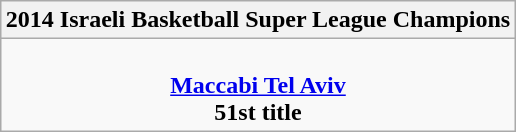<table class=wikitable style="text-align:center; margin:auto">
<tr>
<th>2014 Israeli Basketball Super League Champions</th>
</tr>
<tr>
<td><br> <strong><a href='#'>Maccabi Tel Aviv</a></strong> <br> <strong>51st title</strong></td>
</tr>
</table>
